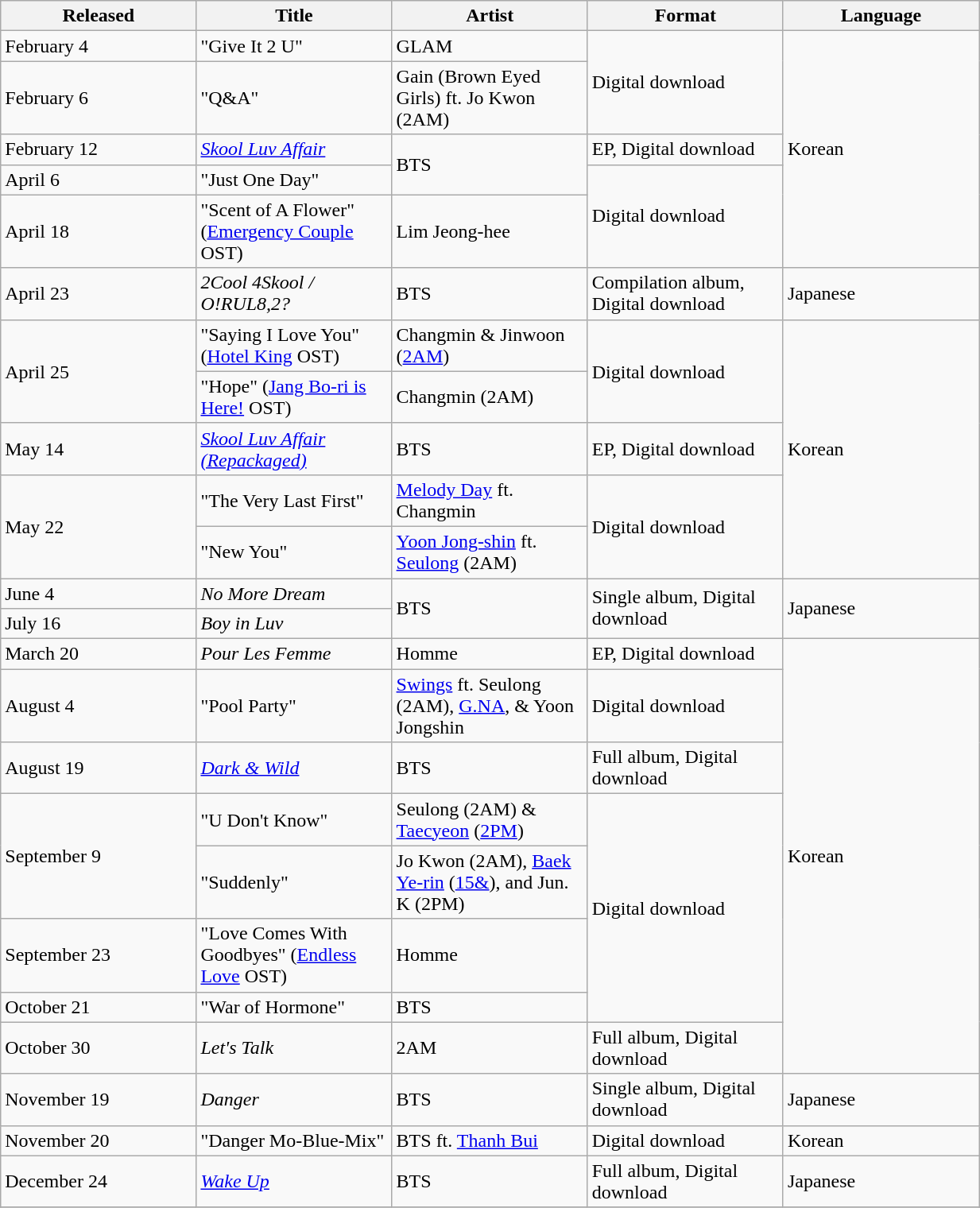<table class="wikitable sortable" align="left center" style="width:65%;">
<tr>
<th style="width:20%;">Released</th>
<th style="width:20%;">Title</th>
<th style="width:20%;">Artist</th>
<th style="width:20%;">Format</th>
<th style="width:20%;">Language</th>
</tr>
<tr>
<td>February 4</td>
<td>"Give It 2 U"</td>
<td>GLAM</td>
<td rowspan="2">Digital download</td>
<td rowspan="5">Korean</td>
</tr>
<tr>
<td>February 6</td>
<td>"Q&A"</td>
<td>Gain (Brown Eyed Girls) ft. Jo Kwon (2AM)</td>
</tr>
<tr>
<td>February 12</td>
<td><em><a href='#'>Skool Luv Affair</a></em></td>
<td rowspan="2">BTS</td>
<td>EP, Digital download</td>
</tr>
<tr>
<td>April 6</td>
<td>"Just One Day"</td>
<td rowspan="2">Digital download</td>
</tr>
<tr>
<td>April 18</td>
<td>"Scent of A Flower" (<a href='#'>Emergency Couple</a> OST)</td>
<td>Lim Jeong-hee</td>
</tr>
<tr>
<td>April 23</td>
<td><em>2Cool 4Skool / O!RUL8,2?</em></td>
<td>BTS</td>
<td>Compilation album, Digital download</td>
<td>Japanese</td>
</tr>
<tr>
<td rowspan="2">April 25</td>
<td>"Saying I Love You" (<a href='#'>Hotel King</a> OST)</td>
<td>Changmin & Jinwoon (<a href='#'>2AM</a>)</td>
<td rowspan="2">Digital download</td>
<td rowspan="5">Korean</td>
</tr>
<tr>
<td>"Hope" (<a href='#'>Jang Bo-ri is Here!</a> OST)</td>
<td>Changmin (2AM)</td>
</tr>
<tr>
<td>May 14</td>
<td><em><a href='#'>Skool Luv Affair (Repackaged)</a></em></td>
<td rowspan="1">BTS</td>
<td>EP, Digital download</td>
</tr>
<tr>
<td rowspan="2">May 22</td>
<td>"The Very Last First"</td>
<td><a href='#'>Melody Day</a> ft. Changmin</td>
<td rowspan="2">Digital download</td>
</tr>
<tr>
<td>"New You"</td>
<td><a href='#'>Yoon Jong-shin</a> ft. <a href='#'>Seulong</a> (2AM)</td>
</tr>
<tr>
<td>June 4</td>
<td><em>No More Dream</em> </td>
<td rowspan="2">BTS</td>
<td rowspan="2">Single album, Digital download</td>
<td rowspan="2">Japanese</td>
</tr>
<tr>
<td>July 16</td>
<td><em>Boy in Luv</em> </td>
</tr>
<tr>
<td>March 20</td>
<td><em>Pour Les Femme</em></td>
<td>Homme</td>
<td>EP, Digital download</td>
<td rowspan="8">Korean</td>
</tr>
<tr>
<td>August 4</td>
<td>"Pool Party"</td>
<td><a href='#'>Swings</a> ft. Seulong (2AM), <a href='#'>G.NA</a>, & Yoon Jongshin</td>
<td>Digital download</td>
</tr>
<tr>
<td>August 19</td>
<td><em><a href='#'>Dark & Wild</a></em></td>
<td>BTS</td>
<td>Full album, Digital download</td>
</tr>
<tr>
<td rowspan="2">September 9</td>
<td>"U Don't Know"</td>
<td>Seulong (2AM) & <a href='#'>Taecyeon</a> (<a href='#'>2PM</a>)</td>
<td rowspan="4">Digital download</td>
</tr>
<tr>
<td>"Suddenly"</td>
<td>Jo Kwon (2AM), <a href='#'>Baek Ye-rin</a> (<a href='#'>15&</a>), and Jun. K (2PM)</td>
</tr>
<tr>
<td>September 23</td>
<td>"Love Comes With Goodbyes" (<a href='#'>Endless Love</a> OST)</td>
<td>Homme</td>
</tr>
<tr>
<td>October 21</td>
<td>"War of Hormone"</td>
<td>BTS</td>
</tr>
<tr>
<td>October 30</td>
<td><em>Let's Talk</em></td>
<td>2AM</td>
<td>Full album, Digital download</td>
</tr>
<tr>
<td>November 19</td>
<td><em>Danger</em> </td>
<td rowspan="1">BTS</td>
<td>Single album, Digital download</td>
<td>Japanese</td>
</tr>
<tr>
<td>November 20</td>
<td>"Danger Mo-Blue-Mix"</td>
<td rowspan="1">BTS ft. <a href='#'>Thanh Bui</a></td>
<td>Digital download</td>
<td>Korean</td>
</tr>
<tr>
<td>December 24</td>
<td><em><a href='#'>Wake Up</a></em></td>
<td rowspan="1">BTS</td>
<td>Full album, Digital download</td>
<td>Japanese</td>
</tr>
<tr>
</tr>
</table>
